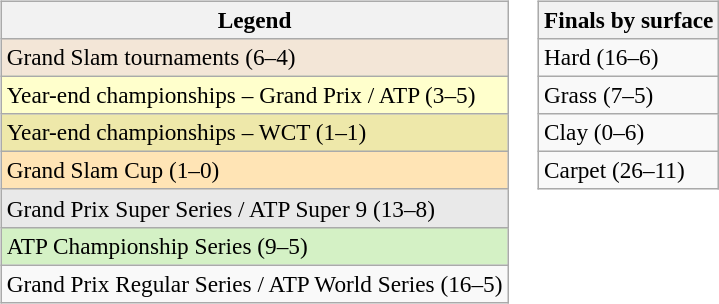<table>
<tr valign=top>
<td><br><table class=wikitable style=font-size:97%>
<tr>
<th>Legend</th>
</tr>
<tr bgcolor=f3e6d7>
<td>Grand Slam tournaments (6–4)</td>
</tr>
<tr bgcolor=ffffcc>
<td>Year-end championships – Grand Prix / ATP (3–5)</td>
</tr>
<tr bgcolor=#EEE8AA>
<td>Year-end championships – WCT (1–1)</td>
</tr>
<tr bgcolor=moccasin>
<td>Grand Slam Cup (1–0)</td>
</tr>
<tr bgcolor=e9e9e9>
<td>Grand Prix Super Series / ATP Super 9 (13–8)</td>
</tr>
<tr bgcolor=d4f1c5>
<td>ATP Championship Series (9–5)</td>
</tr>
<tr>
<td>Grand Prix Regular Series / ATP World Series (16–5)</td>
</tr>
</table>
</td>
<td><br><table class=wikitable style=font-size:97%>
<tr>
<th>Finals by surface</th>
</tr>
<tr>
<td>Hard (16–6)</td>
</tr>
<tr>
<td>Grass (7–5)</td>
</tr>
<tr>
<td>Clay (0–6)</td>
</tr>
<tr>
<td>Carpet (26–11)</td>
</tr>
</table>
</td>
</tr>
</table>
